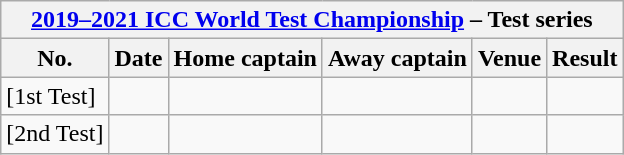<table class="wikitable">
<tr>
<th colspan="9"><a href='#'>2019–2021 ICC World Test Championship</a> – Test series</th>
</tr>
<tr>
<th>No.</th>
<th>Date</th>
<th>Home captain</th>
<th>Away captain</th>
<th>Venue</th>
<th>Result</th>
</tr>
<tr>
<td>[1st Test]</td>
<td></td>
<td></td>
<td></td>
<td></td>
<td></td>
</tr>
<tr>
<td>[2nd Test]</td>
<td></td>
<td></td>
<td></td>
<td></td>
<td></td>
</tr>
</table>
